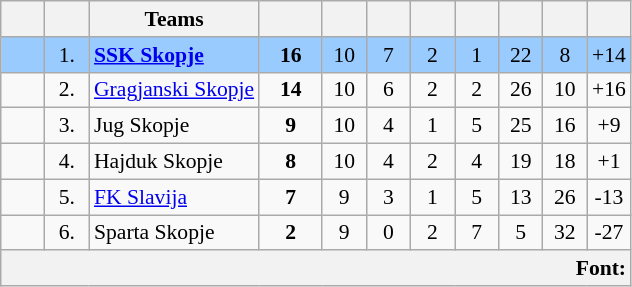<table class="wikitable sortable" style="text-align: center; font-size: 90%;">
<tr>
<th width=7%></th>
<th width=7%></th>
<th width=27%>Teams</th>
<th width=10%></th>
<th width=7%></th>
<th width=7%></th>
<th width=7%></th>
<th width=7%></th>
<th width=7%></th>
<th width=7%></th>
<th width=7%></th>
</tr>
<tr style=background:#99CBFF;>
<td></td>
<td>1.</td>
<td style="text-align:left;"><strong><a href='#'> SSK Skopje</a></strong></td>
<td><strong>16</strong></td>
<td>10</td>
<td>7</td>
<td>2</td>
<td>1</td>
<td>22</td>
<td>8</td>
<td>+14</td>
</tr>
<tr>
<td></td>
<td>2.</td>
<td style="text-align:left;"><a href='#'>Gragjanski Skopje</a></td>
<td><strong>14</strong></td>
<td>10</td>
<td>6</td>
<td>2</td>
<td>2</td>
<td>26</td>
<td>10</td>
<td>+16</td>
</tr>
<tr>
<td></td>
<td>3.</td>
<td style="text-align:left;">Jug Skopje</td>
<td><strong>9</strong></td>
<td>10</td>
<td>4</td>
<td>1</td>
<td>5</td>
<td>25</td>
<td>16</td>
<td>+9</td>
</tr>
<tr>
<td></td>
<td>4.</td>
<td style="text-align:left;">Hajduk Skopje</td>
<td><strong>8</strong></td>
<td>10</td>
<td>4</td>
<td>2</td>
<td>4</td>
<td>19</td>
<td>18</td>
<td>+1</td>
</tr>
<tr>
<td></td>
<td>5.</td>
<td style="text-align:left;"><a href='#'> FK Slavija</a></td>
<td><strong>7</strong></td>
<td>9</td>
<td>3</td>
<td>1</td>
<td>5</td>
<td>13</td>
<td>26</td>
<td>-13</td>
</tr>
<tr>
<td></td>
<td>6.</td>
<td style="text-align:left;">Sparta Skopje</td>
<td><strong>2</strong></td>
<td>9</td>
<td>0</td>
<td>2</td>
<td>7</td>
<td>5</td>
<td>32</td>
<td>-27</td>
</tr>
<tr>
<th colspan="11" style="text-align: right;">Font: </th>
</tr>
</table>
